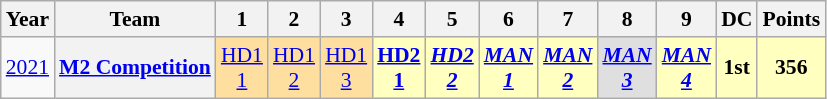<table class="wikitable" style="text-align:center; font-size:90%">
<tr>
<th>Year</th>
<th>Team</th>
<th>1</th>
<th>2</th>
<th>3</th>
<th>4</th>
<th>5</th>
<th>6</th>
<th>7</th>
<th>8</th>
<th>9</th>
<th>DC</th>
<th>Points</th>
</tr>
<tr>
<td><a href='#'>2021</a></td>
<th><a href='#'>M2 Competition</a></th>
<td style=background:#FFDF9F><a href='#'>HD1<br>1</a><br></td>
<td style=background:#FFDF9F><a href='#'>HD1<br>2</a><br></td>
<td style=background:#FFDF9F><a href='#'>HD1<br>3</a><br></td>
<td style=background:#FFFFBF><strong><a href='#'>HD2<br>1</a></strong><br></td>
<td style=background:#FFFFBF><strong><em><a href='#'>HD2<br>2</a></em></strong><br></td>
<td style=background:#FFFFBF><strong><em><a href='#'>MAN<br>1</a></em></strong><br></td>
<td style=background:#FFFFBF><strong><em><a href='#'>MAN<br>2</a></em></strong><br></td>
<td style=background:#DFDFDF><strong><em><a href='#'>MAN<br>3</a></em></strong><br></td>
<td style=background:#FFFFBF><strong><em><a href='#'>MAN<br>4</a></em></strong><br></td>
<th style=background:#FFFFBF>1st</th>
<th style=background:#FFFFBF>356</th>
</tr>
</table>
